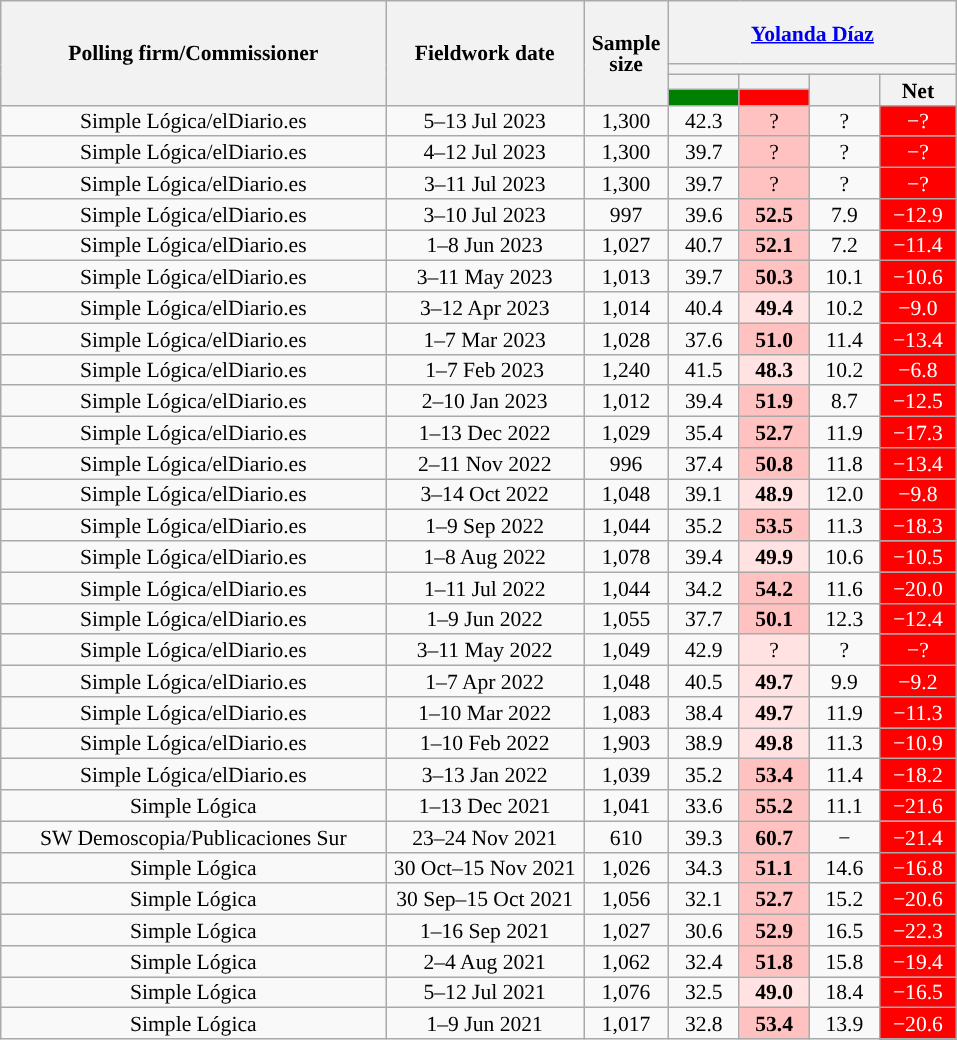<table class="wikitable collapsible collapsed" style="text-align:center; font-size:90%; line-height:14px;">
<tr style="height:42px;">
<th style="width:250px;" rowspan="4">Polling firm/Commissioner</th>
<th style="width:125px;" rowspan="4">Fieldwork date</th>
<th style="width:50px;" rowspan="4">Sample size</th>
<th style="width:185px;" colspan="4"><a href='#'>Yolanda Díaz</a><br></th>
</tr>
<tr>
<th colspan="4" style="background:"></th>
</tr>
<tr>
<th style="width:30px;"></th>
<th style="width:30px;"></th>
<th style="width:30px;" rowspan="2"></th>
<th style="width:30px;" rowspan="2">Net</th>
</tr>
<tr>
<th style="color:inherit;background:#008000;"></th>
<th style="color:inherit;background:#FF0000;"></th>
</tr>
<tr>
<td>Simple Lógica/elDiario.es</td>
<td>5–13 Jul 2023</td>
<td>1,300</td>
<td>42.3</td>
<td style="background:#FFC2C1;">?</td>
<td>?</td>
<td style="background:#FF0000; color:white;">−?</td>
</tr>
<tr>
<td>Simple Lógica/elDiario.es</td>
<td>4–12 Jul 2023</td>
<td>1,300</td>
<td>39.7</td>
<td style="background:#FFC2C1;">?</td>
<td>?</td>
<td style="background:#FF0000; color:white;">−?</td>
</tr>
<tr>
<td>Simple Lógica/elDiario.es</td>
<td>3–11 Jul 2023</td>
<td>1,300</td>
<td>39.7</td>
<td style="background:#FFC2C1;">?</td>
<td>?</td>
<td style="background:#FF0000; color:white;">−?</td>
</tr>
<tr>
<td>Simple Lógica/elDiario.es</td>
<td>3–10 Jul 2023</td>
<td>997</td>
<td>39.6</td>
<td style="background:#FFC2C1;"><strong>52.5</strong></td>
<td>7.9</td>
<td style="background:#FF0000; color:white;">−12.9</td>
</tr>
<tr>
<td>Simple Lógica/elDiario.es</td>
<td>1–8 Jun 2023</td>
<td>1,027</td>
<td>40.7</td>
<td style="background:#FFC2C1;"><strong>52.1</strong></td>
<td>7.2</td>
<td style="background:#FF0000; color:white;">−11.4</td>
</tr>
<tr>
<td>Simple Lógica/elDiario.es</td>
<td>3–11 May 2023</td>
<td>1,013</td>
<td>39.7</td>
<td style="background:#FFC2C1;"><strong>50.3</strong></td>
<td>10.1</td>
<td style="background:#FF0000; color:white;">−10.6</td>
</tr>
<tr>
<td>Simple Lógica/elDiario.es</td>
<td>3–12 Apr 2023</td>
<td>1,014</td>
<td>40.4</td>
<td style="background:#FFE2E1;"><strong>49.4</strong></td>
<td>10.2</td>
<td style="background:#FF0000; color:white;">−9.0</td>
</tr>
<tr>
<td>Simple Lógica/elDiario.es</td>
<td>1–7 Mar 2023</td>
<td>1,028</td>
<td>37.6</td>
<td style="background:#FFC2C1;"><strong>51.0</strong></td>
<td>11.4</td>
<td style="background:#FF0000; color:white;">−13.4</td>
</tr>
<tr>
<td>Simple Lógica/elDiario.es</td>
<td>1–7 Feb 2023</td>
<td>1,240</td>
<td>41.5</td>
<td style="background:#FFE2E1;"><strong>48.3</strong></td>
<td>10.2</td>
<td style="background:#FF0000; color:white;">−6.8</td>
</tr>
<tr>
<td>Simple Lógica/elDiario.es</td>
<td>2–10 Jan 2023</td>
<td>1,012</td>
<td>39.4</td>
<td style="background:#FFC2C1;"><strong>51.9</strong></td>
<td>8.7</td>
<td style="background:#FF0000; color:white;">−12.5</td>
</tr>
<tr>
<td>Simple Lógica/elDiario.es</td>
<td>1–13 Dec 2022</td>
<td>1,029</td>
<td>35.4</td>
<td style="background:#FFC2C1;"><strong>52.7</strong></td>
<td>11.9</td>
<td style="background:#FF0000; color:white;">−17.3</td>
</tr>
<tr>
<td>Simple Lógica/elDiario.es</td>
<td>2–11 Nov 2022</td>
<td>996</td>
<td>37.4</td>
<td style="background:#FFC2C1;"><strong>50.8</strong></td>
<td>11.8</td>
<td style="background:#FF0000; color:white;">−13.4</td>
</tr>
<tr>
<td>Simple Lógica/elDiario.es</td>
<td>3–14 Oct 2022</td>
<td>1,048</td>
<td>39.1</td>
<td style="background:#FFE2E1;"><strong>48.9</strong></td>
<td>12.0</td>
<td style="background:#FF0000; color:white;">−9.8</td>
</tr>
<tr>
<td>Simple Lógica/elDiario.es</td>
<td>1–9 Sep 2022</td>
<td>1,044</td>
<td>35.2</td>
<td style="background:#FFC2C1;"><strong>53.5</strong></td>
<td>11.3</td>
<td style="background:#FF0000; color:white;">−18.3</td>
</tr>
<tr>
<td>Simple Lógica/elDiario.es</td>
<td>1–8 Aug 2022</td>
<td>1,078</td>
<td>39.4</td>
<td style="background:#FFE2E1;"><strong>49.9</strong></td>
<td>10.6</td>
<td style="background:#FF0000; color:white;">−10.5</td>
</tr>
<tr>
<td>Simple Lógica/elDiario.es</td>
<td>1–11 Jul 2022</td>
<td>1,044</td>
<td>34.2</td>
<td style="background:#FFC2C1;"><strong>54.2</strong></td>
<td>11.6</td>
<td style="background:#FF0000; color:white;">−20.0</td>
</tr>
<tr>
<td>Simple Lógica/elDiario.es</td>
<td>1–9 Jun 2022</td>
<td>1,055</td>
<td>37.7</td>
<td style="background:#FFC2C1;"><strong>50.1</strong></td>
<td>12.3</td>
<td style="background:#FF0000; color:white;">−12.4</td>
</tr>
<tr>
<td>Simple Lógica/elDiario.es</td>
<td>3–11 May 2022</td>
<td>1,049</td>
<td>42.9</td>
<td style="background:#FFE2E1;">?</td>
<td>?</td>
<td style="background:#FF0000; color:white;">−?</td>
</tr>
<tr>
<td>Simple Lógica/elDiario.es</td>
<td>1–7 Apr 2022</td>
<td>1,048</td>
<td>40.5</td>
<td style="background:#FFE2E1;"><strong>49.7</strong></td>
<td>9.9</td>
<td style="background:#FF0000; color:white;">−9.2</td>
</tr>
<tr>
<td>Simple Lógica/elDiario.es</td>
<td>1–10 Mar 2022</td>
<td>1,083</td>
<td>38.4</td>
<td style="background:#FFE2E1;"><strong>49.7</strong></td>
<td>11.9</td>
<td style="background:#FF0000; color:white;">−11.3</td>
</tr>
<tr>
<td>Simple Lógica/elDiario.es</td>
<td>1–10 Feb 2022</td>
<td>1,903</td>
<td>38.9</td>
<td style="background:#FFE2E1;"><strong>49.8</strong></td>
<td>11.3</td>
<td style="background:#FF0000; color:white;">−10.9</td>
</tr>
<tr>
<td>Simple Lógica/elDiario.es</td>
<td>3–13 Jan 2022</td>
<td>1,039</td>
<td>35.2</td>
<td style="background:#FFC2C1;"><strong>53.4</strong></td>
<td>11.4</td>
<td style="background:#FF0000; color:white;">−18.2</td>
</tr>
<tr>
<td>Simple Lógica</td>
<td>1–13 Dec 2021</td>
<td>1,041</td>
<td>33.6</td>
<td style="background:#FFC2C1;"><strong>55.2</strong></td>
<td>11.1</td>
<td style="background:#FF0000; color:white;">−21.6</td>
</tr>
<tr>
<td>SW Demoscopia/Publicaciones Sur</td>
<td>23–24 Nov 2021</td>
<td>610</td>
<td>39.3</td>
<td style="background:#FFC2C1;"><strong>60.7</strong></td>
<td>−</td>
<td style="background:#FF0000; color:white;">−21.4</td>
</tr>
<tr>
<td>Simple Lógica</td>
<td>30 Oct–15 Nov 2021</td>
<td>1,026</td>
<td>34.3</td>
<td style="background:#FFC2C1;"><strong>51.1</strong></td>
<td>14.6</td>
<td style="background:#FF0000; color:white;">−16.8</td>
</tr>
<tr>
<td>Simple Lógica</td>
<td>30 Sep–15 Oct 2021</td>
<td>1,056</td>
<td>32.1</td>
<td style="background:#FFC2C1;"><strong>52.7</strong></td>
<td>15.2</td>
<td style="background:#FF0000; color:white;">−20.6</td>
</tr>
<tr>
<td>Simple Lógica</td>
<td>1–16 Sep 2021</td>
<td>1,027</td>
<td>30.6</td>
<td style="background:#FFC2C1;"><strong>52.9</strong></td>
<td>16.5</td>
<td style="background:#FF0000; color:white;">−22.3</td>
</tr>
<tr>
<td>Simple Lógica</td>
<td>2–4 Aug 2021</td>
<td>1,062</td>
<td>32.4</td>
<td style="background:#FFC2C1;"><strong>51.8</strong></td>
<td>15.8</td>
<td style="background:#FF0000; color:white;">−19.4</td>
</tr>
<tr>
<td>Simple Lógica</td>
<td>5–12 Jul 2021</td>
<td>1,076</td>
<td>32.5</td>
<td style="background:#FFE2E1;"><strong>49.0</strong></td>
<td>18.4</td>
<td style="background:#FF0000; color:white;">−16.5</td>
</tr>
<tr>
<td>Simple Lógica</td>
<td>1–9 Jun 2021</td>
<td>1,017</td>
<td>32.8</td>
<td style="background:#FFC2C1;"><strong>53.4</strong></td>
<td>13.9</td>
<td style="background:#FF0000; color:white;">−20.6</td>
</tr>
</table>
